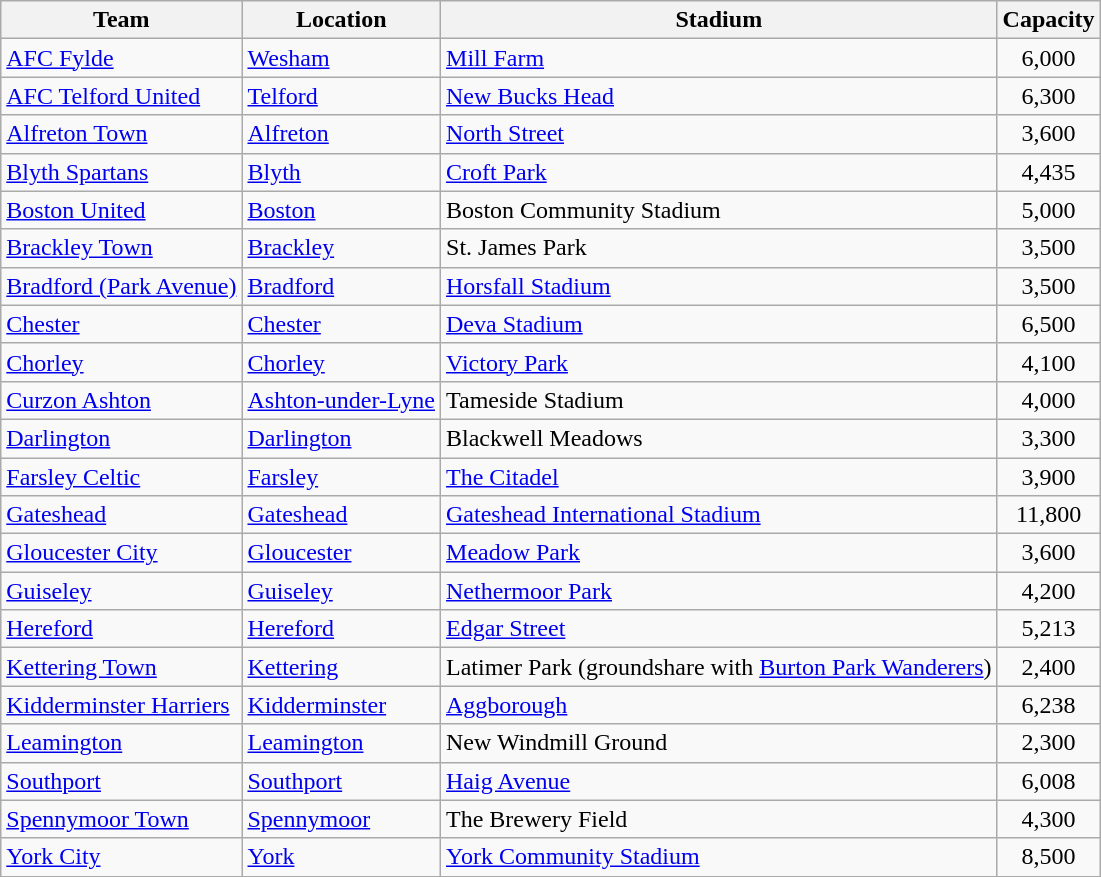<table class="wikitable sortable">
<tr>
<th>Team</th>
<th>Location</th>
<th>Stadium</th>
<th>Capacity</th>
</tr>
<tr>
<td><a href='#'>AFC Fylde</a></td>
<td><a href='#'>Wesham</a></td>
<td><a href='#'>Mill Farm</a></td>
<td align="center">6,000</td>
</tr>
<tr>
<td><a href='#'>AFC Telford United</a></td>
<td><a href='#'>Telford</a></td>
<td><a href='#'>New Bucks Head</a></td>
<td align="center">6,300</td>
</tr>
<tr>
<td><a href='#'>Alfreton Town</a></td>
<td><a href='#'>Alfreton</a></td>
<td><a href='#'>North Street</a></td>
<td align="center">3,600</td>
</tr>
<tr>
<td><a href='#'>Blyth Spartans</a></td>
<td><a href='#'>Blyth</a></td>
<td><a href='#'>Croft Park</a></td>
<td align="center">4,435</td>
</tr>
<tr>
<td><a href='#'>Boston United</a></td>
<td><a href='#'>Boston</a></td>
<td>Boston Community Stadium</td>
<td align="center">5,000</td>
</tr>
<tr>
<td><a href='#'>Brackley Town</a></td>
<td><a href='#'>Brackley</a></td>
<td>St. James Park</td>
<td align="center">3,500</td>
</tr>
<tr>
<td><a href='#'>Bradford (Park Avenue)</a></td>
<td><a href='#'>Bradford</a></td>
<td><a href='#'>Horsfall Stadium</a></td>
<td align="center">3,500</td>
</tr>
<tr>
<td><a href='#'>Chester</a></td>
<td><a href='#'>Chester</a></td>
<td><a href='#'>Deva Stadium</a></td>
<td align="center">6,500</td>
</tr>
<tr>
<td><a href='#'>Chorley</a></td>
<td><a href='#'>Chorley</a></td>
<td><a href='#'>Victory Park</a></td>
<td align="center">4,100</td>
</tr>
<tr>
<td><a href='#'>Curzon Ashton</a></td>
<td><a href='#'>Ashton-under-Lyne</a></td>
<td>Tameside Stadium</td>
<td align="center">4,000</td>
</tr>
<tr>
<td><a href='#'>Darlington</a></td>
<td><a href='#'>Darlington</a></td>
<td>Blackwell Meadows</td>
<td align="center">3,300</td>
</tr>
<tr>
<td><a href='#'>Farsley Celtic</a></td>
<td><a href='#'>Farsley</a></td>
<td><a href='#'>The Citadel</a></td>
<td align="center">3,900</td>
</tr>
<tr>
<td><a href='#'>Gateshead</a></td>
<td><a href='#'>Gateshead</a></td>
<td><a href='#'>Gateshead International Stadium</a></td>
<td align="center">11,800</td>
</tr>
<tr>
<td><a href='#'>Gloucester City</a></td>
<td><a href='#'>Gloucester</a></td>
<td><a href='#'>Meadow Park</a></td>
<td align="center">3,600</td>
</tr>
<tr>
<td><a href='#'>Guiseley</a></td>
<td><a href='#'>Guiseley</a></td>
<td><a href='#'>Nethermoor Park</a></td>
<td align="center">4,200</td>
</tr>
<tr>
<td><a href='#'>Hereford</a></td>
<td><a href='#'>Hereford</a></td>
<td><a href='#'>Edgar Street</a></td>
<td align="center">5,213</td>
</tr>
<tr>
<td><a href='#'>Kettering Town</a></td>
<td><a href='#'>Kettering</a></td>
<td>Latimer Park (groundshare with <a href='#'>Burton Park Wanderers</a>)</td>
<td align="center">2,400</td>
</tr>
<tr>
<td><a href='#'>Kidderminster Harriers</a></td>
<td><a href='#'>Kidderminster</a></td>
<td><a href='#'>Aggborough</a></td>
<td align="center">6,238</td>
</tr>
<tr>
<td><a href='#'>Leamington</a></td>
<td><a href='#'>Leamington</a></td>
<td>New Windmill Ground</td>
<td align="center">2,300</td>
</tr>
<tr>
<td><a href='#'>Southport</a></td>
<td><a href='#'>Southport</a></td>
<td><a href='#'>Haig Avenue</a></td>
<td align="center">6,008</td>
</tr>
<tr>
<td><a href='#'>Spennymoor Town</a></td>
<td><a href='#'>Spennymoor</a></td>
<td>The Brewery Field</td>
<td align="center">4,300</td>
</tr>
<tr>
<td><a href='#'>York City</a></td>
<td><a href='#'>York</a></td>
<td><a href='#'>York Community Stadium</a></td>
<td align="center">8,500</td>
</tr>
<tr>
</tr>
<tr>
</tr>
</table>
